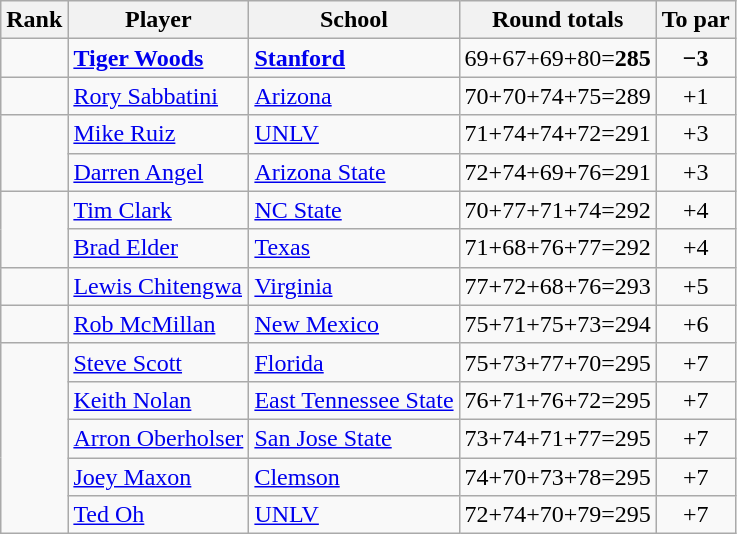<table class="wikitable sortable" style="text-align:center">
<tr>
<th>Rank</th>
<th>Player</th>
<th>School</th>
<th>Round totals</th>
<th>To par</th>
</tr>
<tr>
<td></td>
<td align=left><strong><a href='#'>Tiger Woods</a></strong></td>
<td align=left><strong><a href='#'>Stanford</a></strong></td>
<td>69+67+69+80=<strong>285</strong></td>
<td><strong>−3</strong></td>
</tr>
<tr>
<td></td>
<td align=left><a href='#'>Rory Sabbatini</a></td>
<td align=left><a href='#'>Arizona</a></td>
<td>70+70+74+75=289</td>
<td>+1</td>
</tr>
<tr>
<td rowspan="2"></td>
<td align=left><a href='#'>Mike Ruiz</a></td>
<td align=left><a href='#'>UNLV</a></td>
<td>71+74+74+72=291</td>
<td>+3</td>
</tr>
<tr>
<td align=left><a href='#'>Darren Angel</a></td>
<td align=left><a href='#'>Arizona State</a></td>
<td>72+74+69+76=291</td>
<td>+3</td>
</tr>
<tr>
<td rowspan="2"></td>
<td align=left><a href='#'>Tim Clark</a></td>
<td align=left><a href='#'>NC State</a></td>
<td>70+77+71+74=292</td>
<td>+4</td>
</tr>
<tr>
<td align=left><a href='#'>Brad Elder</a></td>
<td align=left><a href='#'>Texas</a></td>
<td>71+68+76+77=292</td>
<td>+4</td>
</tr>
<tr>
<td></td>
<td align=left><a href='#'>Lewis Chitengwa</a></td>
<td align=left><a href='#'>Virginia</a></td>
<td>77+72+68+76=293</td>
<td>+5</td>
</tr>
<tr>
<td></td>
<td align=left><a href='#'>Rob McMillan</a></td>
<td align=left><a href='#'>New Mexico</a></td>
<td>75+71+75+73=294</td>
<td>+6</td>
</tr>
<tr>
<td rowspan="5"></td>
<td align=left><a href='#'>Steve Scott</a></td>
<td align=left><a href='#'>Florida</a></td>
<td>75+73+77+70=295</td>
<td>+7</td>
</tr>
<tr>
<td align=left><a href='#'>Keith Nolan</a></td>
<td align=left><a href='#'>East Tennessee State</a></td>
<td>76+71+76+72=295</td>
<td>+7</td>
</tr>
<tr>
<td align=left><a href='#'>Arron Oberholser</a></td>
<td align=left><a href='#'>San Jose State</a></td>
<td>73+74+71+77=295</td>
<td>+7</td>
</tr>
<tr>
<td align=left><a href='#'>Joey Maxon</a></td>
<td align=left><a href='#'>Clemson</a></td>
<td>74+70+73+78=295</td>
<td>+7</td>
</tr>
<tr>
<td align=left><a href='#'>Ted Oh</a></td>
<td align=left><a href='#'>UNLV</a></td>
<td>72+74+70+79=295</td>
<td>+7</td>
</tr>
</table>
